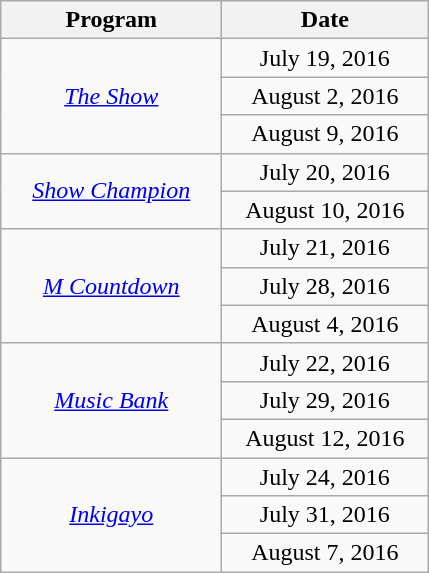<table class="sortable wikitable" style="text-align:center;">
<tr>
<th width="140">Program</th>
<th width="130">Date</th>
</tr>
<tr>
<td rowspan="3"><em><a href='#'>The Show</a></em></td>
<td>July 19, 2016</td>
</tr>
<tr>
<td>August 2, 2016</td>
</tr>
<tr>
<td>August 9, 2016</td>
</tr>
<tr>
<td rowspan="2"><em><a href='#'>Show Champion</a></em></td>
<td>July 20, 2016</td>
</tr>
<tr>
<td>August 10, 2016</td>
</tr>
<tr>
<td rowspan="3"><em><a href='#'>M Countdown</a></em></td>
<td>July 21, 2016</td>
</tr>
<tr>
<td>July 28, 2016</td>
</tr>
<tr>
<td>August 4, 2016</td>
</tr>
<tr>
<td rowspan="3"><em><a href='#'>Music Bank</a></em></td>
<td>July 22, 2016</td>
</tr>
<tr>
<td>July 29, 2016</td>
</tr>
<tr>
<td>August 12, 2016</td>
</tr>
<tr>
<td rowspan="3"><em><a href='#'>Inkigayo</a></em></td>
<td>July 24, 2016</td>
</tr>
<tr>
<td>July 31, 2016</td>
</tr>
<tr>
<td>August 7, 2016</td>
</tr>
</table>
